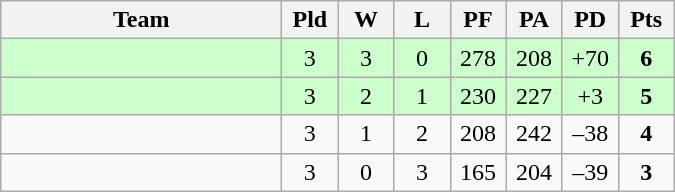<table class=wikitable style="text-align:center">
<tr>
<th width=180>Team</th>
<th width=30>Pld</th>
<th width=30>W</th>
<th width=30>L</th>
<th width=30>PF</th>
<th width=30>PA</th>
<th width=30>PD</th>
<th width=30>Pts</th>
</tr>
<tr bgcolor="#ccffcc">
<td align="left"></td>
<td>3</td>
<td>3</td>
<td>0</td>
<td>278</td>
<td>208</td>
<td>+70</td>
<td><strong>6</strong></td>
</tr>
<tr bgcolor="#ccffcc">
<td align="left"></td>
<td>3</td>
<td>2</td>
<td>1</td>
<td>230</td>
<td>227</td>
<td>+3</td>
<td><strong>5</strong></td>
</tr>
<tr>
<td align="left"></td>
<td>3</td>
<td>1</td>
<td>2</td>
<td>208</td>
<td>242</td>
<td>–38</td>
<td><strong>4</strong></td>
</tr>
<tr>
<td align="left"></td>
<td>3</td>
<td>0</td>
<td>3</td>
<td>165</td>
<td>204</td>
<td>–39</td>
<td><strong>3</strong></td>
</tr>
</table>
